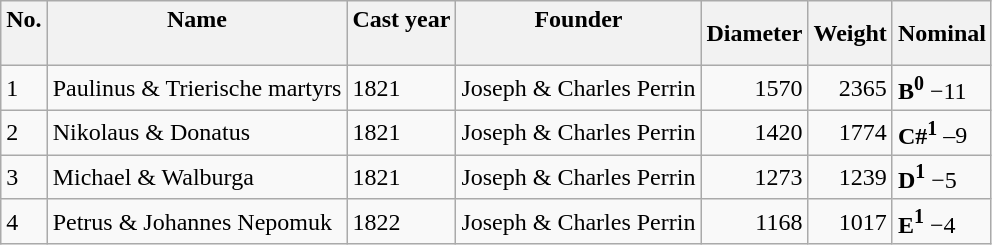<table class="wikitable">
<tr>
<th>No.<br> </th>
<th>Name<br> </th>
<th>Cast year<br> </th>
<th>Founder<br> </th>
<th>Diameter <br></th>
<th>Weight <br></th>
<th>Nominal <br></th>
</tr>
<tr ---->
<td>1</td>
<td>Paulinus & Trierische martyrs</td>
<td>1821</td>
<td>Joseph & Charles Perrin</td>
<td align="right">1570</td>
<td align="right">2365</td>
<td><strong>B<sup>0</sup></strong> −11</td>
</tr>
<tr ---->
<td>2</td>
<td>Nikolaus & Donatus</td>
<td>1821</td>
<td>Joseph & Charles Perrin</td>
<td align="right">1420</td>
<td align="right">1774</td>
<td><strong>C#<sup>1</sup></strong> –9</td>
</tr>
<tr ---->
<td>3</td>
<td>Michael & Walburga</td>
<td>1821</td>
<td>Joseph & Charles Perrin</td>
<td align="right">1273</td>
<td align="right">1239</td>
<td><strong>D<sup>1</sup></strong> −5</td>
</tr>
<tr ---->
<td>4</td>
<td>Petrus & Johannes Nepomuk</td>
<td>1822</td>
<td>Joseph & Charles Perrin</td>
<td align="right">1168</td>
<td align="right">1017</td>
<td><strong>E<sup>1</sup></strong> −4</td>
</tr>
</table>
